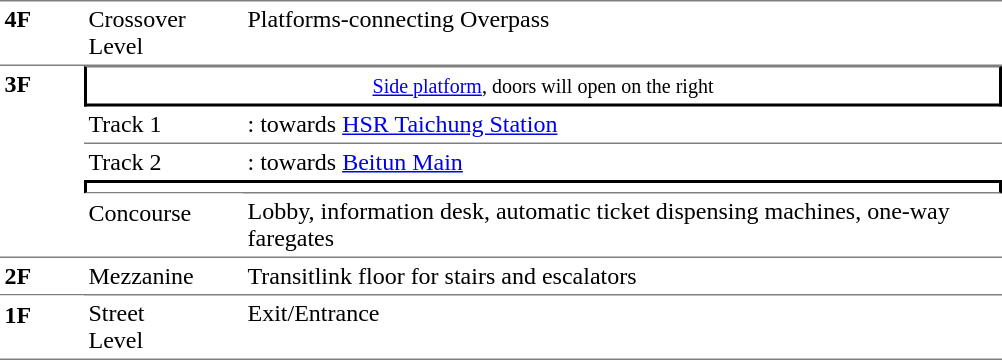<table table border=0 cellspacing=0 cellpadding=3>
<tr>
<td style="border-bottom:solid 1px gray;border-top:solid 1px gray;" width=50 valign=top><strong>4F</strong></td>
<td style="border-top:solid 1px gray;border-bottom:solid 1px gray;" width=100 valign=top>Crossover<br>Level</td>
<td style="border-top:solid 1px gray;border-bottom:solid 1px gray;" width=500 valign=top>Platforms-connecting Overpass</td>
</tr>
<tr>
<td width=50 rowspan=7 valign=top><strong>3F</strong></td>
</tr>
<tr>
<td style="border-right:solid 2px black;border-left:solid 2px black;border-bottom:solid 2px black;border-top:solid 1px gray;text-align:center;" colspan=2><small><a href='#'>Side platform</a>, doors will open on the right</small></td>
</tr>
<tr>
<td style="border-bottom:solid 1px gray;" width=100><span>Track 1</span></td>
<td style="border-bottom:solid 1px gray;" width=390>  : towards <a href='#'>HSR Taichung Station</a> </td>
</tr>
<tr>
<td style="border-bottom:solid 0px gray;" width=100><span>Track 2</span></td>
<td style="border-bottom:solid 0px gray;" width=390>  : towards <a href='#'>Beitun Main</a> </td>
</tr>
<tr>
<td style="border-top:solid 2px black;border-right:solid 2px black;border-left:solid 2px black;border-bottom:solid 1px gray;" colspan=2 align=center></td>
</tr>
<tr>
<td style="border-top:solid 1px white;" rowspan=2 valign=top>Concourse</td>
</tr>
<tr>
<td>Lobby, information desk, automatic ticket dispensing machines, one-way faregates</td>
</tr>
<tr>
<td style="border-bottom:solid 1px gray;border-top:solid 1px gray;" width=50 valign=top><strong>2F</strong></td>
<td style="border-top:solid 1px gray;border-bottom:solid 1px gray;" width=100 valign=top>Mezzanine</td>
<td style="border-top:solid 1px gray;border-bottom:solid 1px gray;" width=400 valign=top>Transitlink floor for stairs and escalators</td>
</tr>
<tr>
<td style="border-bottom:solid 1px gray;border-top:solid 1px white;" width=50 valign=top><strong>1F</strong></td>
<td style="border-top:solid 0px gray;border-bottom:solid 1px gray;" width=100 valign=top>Street<br>Level</td>
<td style="border-top:solid 0px gray;border-bottom:solid 1px gray;" width=400 valign=top>Exit/Entrance</td>
</tr>
<tr>
</tr>
</table>
